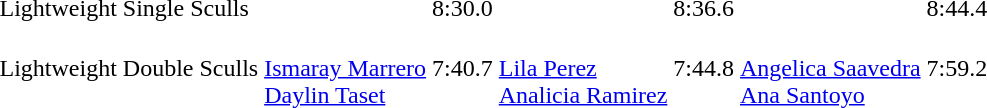<table>
<tr>
<td>Lightweight Single Sculls</td>
<td></td>
<td>8:30.0</td>
<td></td>
<td>8:36.6</td>
<td></td>
<td>8:44.4</td>
</tr>
<tr>
<td>Lightweight Double Sculls</td>
<td><br><a href='#'>Ismaray Marrero</a><br><a href='#'>Daylin Taset</a></td>
<td>7:40.7</td>
<td><br><a href='#'>Lila Perez</a><br><a href='#'>Analicia Ramirez</a></td>
<td>7:44.8</td>
<td><br><a href='#'>Angelica Saavedra</a><br><a href='#'>Ana Santoyo</a></td>
<td>7:59.2</td>
</tr>
</table>
